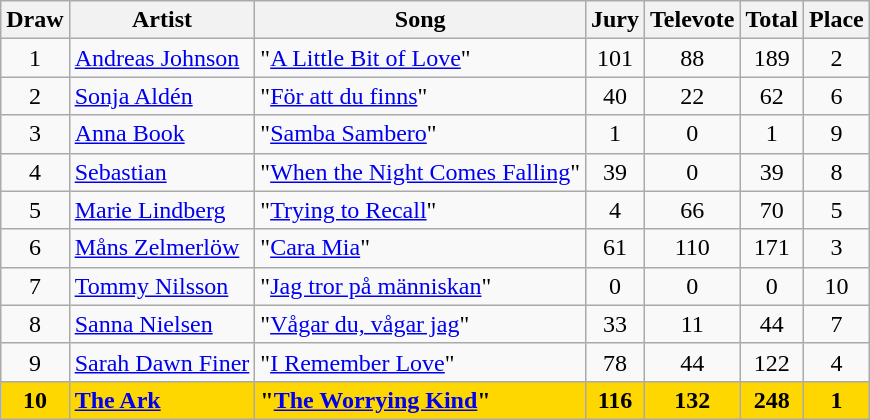<table class="sortable wikitable" style="margin: 1em auto 1em auto; text-align:center">
<tr>
<th>Draw</th>
<th>Artist</th>
<th>Song</th>
<th>Jury</th>
<th>Televote</th>
<th>Total</th>
<th>Place</th>
</tr>
<tr>
<td>1</td>
<td align="left"><a href='#'>Andreas Johnson</a></td>
<td align="left">"<a href='#'>A Little Bit of Love</a>"</td>
<td>101</td>
<td>88</td>
<td>189</td>
<td>2</td>
</tr>
<tr>
<td>2</td>
<td align="left"><a href='#'>Sonja Aldén</a></td>
<td align="left">"<a href='#'>För att du finns</a>"</td>
<td>40</td>
<td>22</td>
<td>62</td>
<td>6</td>
</tr>
<tr>
<td>3</td>
<td align="left"><a href='#'>Anna Book</a></td>
<td align="left">"<a href='#'>Samba Sambero</a>"</td>
<td>1</td>
<td>0</td>
<td>1</td>
<td>9</td>
</tr>
<tr>
<td>4</td>
<td align="left"><a href='#'>Sebastian</a></td>
<td align="left">"<a href='#'>When the Night Comes Falling</a>"</td>
<td>39</td>
<td>0</td>
<td>39</td>
<td>8</td>
</tr>
<tr>
<td>5</td>
<td align="left"><a href='#'>Marie Lindberg</a></td>
<td align="left">"<a href='#'>Trying to Recall</a>"</td>
<td>4</td>
<td>66</td>
<td>70</td>
<td>5</td>
</tr>
<tr>
<td>6</td>
<td align="left"><a href='#'>Måns Zelmerlöw</a></td>
<td align="left">"<a href='#'>Cara Mia</a>"</td>
<td>61</td>
<td>110</td>
<td>171</td>
<td>3</td>
</tr>
<tr>
<td>7</td>
<td align="left"><a href='#'>Tommy Nilsson</a></td>
<td align="left">"<a href='#'>Jag tror på människan</a>"</td>
<td>0</td>
<td>0</td>
<td>0</td>
<td>10</td>
</tr>
<tr>
<td>8</td>
<td align="left"><a href='#'>Sanna Nielsen</a></td>
<td align="left">"<a href='#'>Vågar du, vågar jag</a>"</td>
<td>33</td>
<td>11</td>
<td>44</td>
<td>7</td>
</tr>
<tr>
<td>9</td>
<td align="left"><a href='#'>Sarah Dawn Finer</a></td>
<td align="left">"<a href='#'>I Remember Love</a>"</td>
<td>78</td>
<td>44</td>
<td>122</td>
<td>4</td>
</tr>
<tr style="font-weight:bold;background:gold;">
<td>10</td>
<td align="left"><a href='#'>The Ark</a></td>
<td align="left">"<a href='#'>The Worrying Kind</a>"</td>
<td>116</td>
<td>132</td>
<td>248</td>
<td>1</td>
</tr>
</table>
